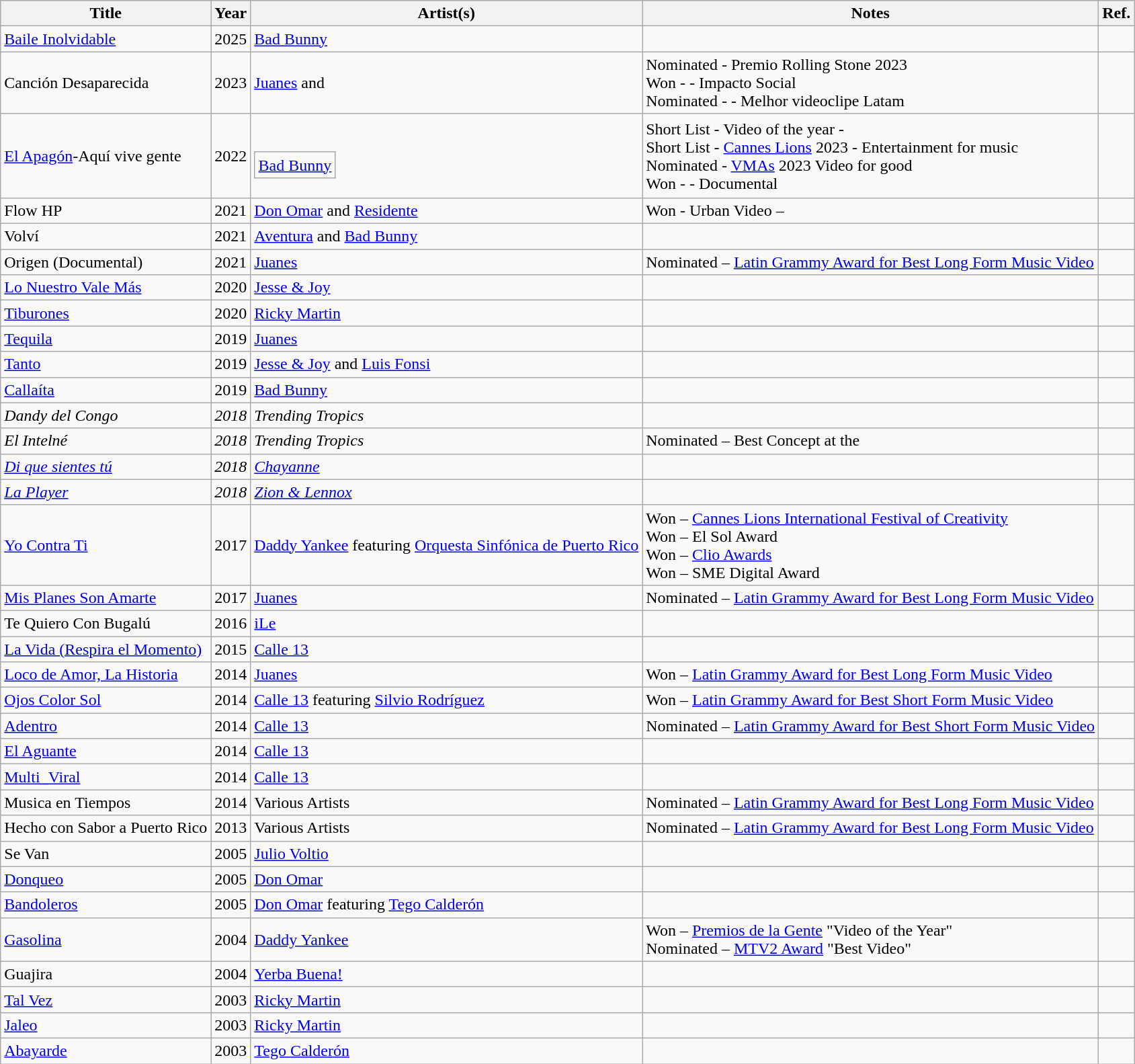<table class="wikitable">
<tr>
<th>Title</th>
<th>Year</th>
<th>Artist(s)</th>
<th>Notes</th>
<th>Ref.</th>
</tr>
<tr>
<td><a href='#'>Baile Inolvidable</a></td>
<td>2025</td>
<td><a href='#'>Bad Bunny</a></td>
<td></td>
<td></td>
</tr>
<tr>
<td>Canción Desaparecida</td>
<td>2023</td>
<td><a href='#'>Juanes</a> and </td>
<td>Nominated - Premio Rolling Stone 2023<br>Won -  - Impacto Social<br>Nominated -  - Melhor videoclipe Latam</td>
<td></td>
</tr>
<tr>
<td><a href='#'>El Apagón</a>-Aquí vive gente</td>
<td>2022</td>
<td><br><table class="wikitable">
<tr>
<td><a href='#'>Bad Bunny</a></td>
</tr>
</table>
</td>
<td>Short List - Video of the year - <br>Short List - <a href='#'>Cannes Lions</a> 2023 - Entertainment for music<br>Nominated - <a href='#'>VMAs</a> 2023 Video for good<br>Won - - Documental</td>
<td></td>
</tr>
<tr>
<td>Flow HP</td>
<td>2021</td>
<td><a href='#'>Don Omar</a> and <a href='#'>Residente</a></td>
<td>Won - Urban Video – </td>
<td></td>
</tr>
<tr>
<td>Volví</td>
<td>2021</td>
<td><a href='#'>Aventura</a> and <a href='#'>Bad Bunny</a></td>
<td></td>
<td></td>
</tr>
<tr>
<td>Origen (Documental)</td>
<td>2021</td>
<td><a href='#'>Juanes</a></td>
<td>Nominated – <a href='#'>Latin Grammy Award for Best Long Form Music Video</a></td>
<td></td>
</tr>
<tr>
<td><a href='#'>Lo Nuestro Vale Más</a></td>
<td>2020</td>
<td><a href='#'>Jesse & Joy</a></td>
<td></td>
<td></td>
</tr>
<tr>
<td><a href='#'>Tiburones</a></td>
<td>2020</td>
<td><a href='#'>Ricky Martin</a></td>
<td></td>
<td></td>
</tr>
<tr>
<td><a href='#'>Tequila</a></td>
<td>2019</td>
<td><a href='#'>Juanes</a></td>
<td></td>
<td></td>
</tr>
<tr>
<td><a href='#'>Tanto</a></td>
<td>2019</td>
<td><a href='#'>Jesse & Joy</a> and <a href='#'>Luis Fonsi</a></td>
<td></td>
<td></td>
</tr>
<tr>
<td><a href='#'>Callaíta</a></td>
<td>2019</td>
<td><a href='#'>Bad Bunny</a></td>
<td></td>
<td></td>
</tr>
<tr>
<td><em>Dandy del Congo</em></td>
<td><em>2018</em></td>
<td><em>Trending Tropics</em></td>
<td></td>
<td></td>
</tr>
<tr>
<td><em>El Intelné</em></td>
<td><em>2018</em></td>
<td><em>Trending Tropics</em></td>
<td>Nominated – Best Concept at the </td>
<td></td>
</tr>
<tr>
<td><em><a href='#'>Di que sientes tú</a></em></td>
<td><em>2018</em></td>
<td><em><a href='#'>Chayanne</a></em></td>
<td></td>
<td></td>
</tr>
<tr>
<td><em><a href='#'>La Player</a></em></td>
<td><em>2018</em></td>
<td><em><a href='#'>Zion & Lennox</a></em></td>
<td></td>
<td></td>
</tr>
<tr>
<td><a href='#'>Yo Contra Ti</a></td>
<td>2017</td>
<td><a href='#'>Daddy Yankee</a> featuring <a href='#'>Orquesta Sinfónica de Puerto Rico</a></td>
<td>Won – <a href='#'>Cannes Lions International Festival of Creativity</a><br>Won – El Sol Award<br>Won – <a href='#'>Clio Awards</a><br>Won – SME Digital Award</td>
<td></td>
</tr>
<tr>
<td><a href='#'>Mis Planes Son Amarte</a></td>
<td>2017</td>
<td><a href='#'>Juanes</a></td>
<td>Nominated – <a href='#'>Latin Grammy Award for Best Long Form Music Video</a></td>
<td></td>
</tr>
<tr>
<td>Te Quiero Con Bugalú</td>
<td>2016</td>
<td><a href='#'>iLe</a></td>
<td></td>
<td></td>
</tr>
<tr>
<td><a href='#'>La Vida (Respira el Momento)</a></td>
<td>2015</td>
<td><a href='#'>Calle 13</a></td>
<td></td>
<td></td>
</tr>
<tr>
<td><a href='#'>Loco de Amor, La Historia</a></td>
<td>2014</td>
<td><a href='#'>Juanes</a></td>
<td>Won – <a href='#'>Latin Grammy Award for Best Long Form Music Video</a></td>
<td></td>
</tr>
<tr>
<td><a href='#'>Ojos Color Sol</a></td>
<td>2014</td>
<td><a href='#'>Calle 13</a> featuring <a href='#'>Silvio Rodríguez</a></td>
<td>Won – <a href='#'>Latin Grammy Award for Best Short Form Music Video</a></td>
<td></td>
</tr>
<tr>
<td><a href='#'>Adentro</a></td>
<td>2014</td>
<td><a href='#'>Calle 13</a></td>
<td>Nominated – <a href='#'>Latin Grammy Award for Best Short Form Music Video</a></td>
<td></td>
</tr>
<tr>
<td><a href='#'>El Aguante</a></td>
<td>2014</td>
<td><a href='#'>Calle 13</a></td>
<td></td>
<td></td>
</tr>
<tr>
<td><a href='#'>Multi_Viral</a></td>
<td>2014</td>
<td><a href='#'>Calle 13</a></td>
<td></td>
<td></td>
</tr>
<tr>
<td>Musica en Tiempos</td>
<td>2014</td>
<td>Various Artists</td>
<td>Nominated – <a href='#'>Latin Grammy Award for Best Long Form Music Video</a></td>
<td></td>
</tr>
<tr>
<td>Hecho con Sabor a Puerto Rico</td>
<td>2013</td>
<td>Various Artists</td>
<td>Nominated – <a href='#'>Latin Grammy Award for Best Long Form Music Video</a></td>
<td></td>
</tr>
<tr>
<td>Se Van</td>
<td>2005</td>
<td><a href='#'>Julio Voltio</a></td>
<td></td>
<td></td>
</tr>
<tr>
<td><a href='#'>Donqueo</a></td>
<td>2005</td>
<td><a href='#'>Don Omar</a></td>
<td></td>
<td></td>
</tr>
<tr>
<td><a href='#'>Bandoleros</a></td>
<td>2005</td>
<td><a href='#'>Don Omar</a> featuring <a href='#'>Tego Calderón</a></td>
<td></td>
<td></td>
</tr>
<tr>
<td><a href='#'>Gasolina</a></td>
<td>2004</td>
<td><a href='#'>Daddy Yankee</a></td>
<td>Won – <a href='#'>Premios de la Gente</a> "Video of the Year"<br>Nominated – <a href='#'>MTV2 Award</a> "Best Video"</td>
<td></td>
</tr>
<tr>
<td>Guajira</td>
<td>2004</td>
<td><a href='#'>Yerba Buena!</a></td>
<td></td>
<td></td>
</tr>
<tr>
<td><a href='#'>Tal Vez</a></td>
<td>2003</td>
<td><a href='#'>Ricky Martin</a></td>
<td></td>
<td></td>
</tr>
<tr>
<td><a href='#'>Jaleo</a></td>
<td>2003</td>
<td><a href='#'>Ricky Martin</a></td>
<td></td>
<td></td>
</tr>
<tr>
<td><a href='#'>Abayarde</a></td>
<td>2003</td>
<td><a href='#'>Tego Calderón</a></td>
<td></td>
<td></td>
</tr>
</table>
